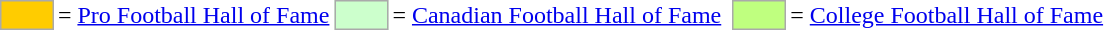<table style="margin:0.2em auto">
<tr>
<td style="background-color:#FFCC00; border:1px solid #aaaaaa; width:2em;"></td>
<td>= <a href='#'>Pro Football Hall of Fame</a></td>
<td style="background-color:#CCFFCC; border:1px solid #aaaaaa; width:2em;"></td>
<td>= <a href='#'>Canadian Football Hall of Fame</a></td>
<td></td>
<td style="background-color:#BFFF7F; border:1px solid #aaaaaa; width:2em;"></td>
<td>= <a href='#'>College Football Hall of Fame</a></td>
<td></td>
</tr>
</table>
